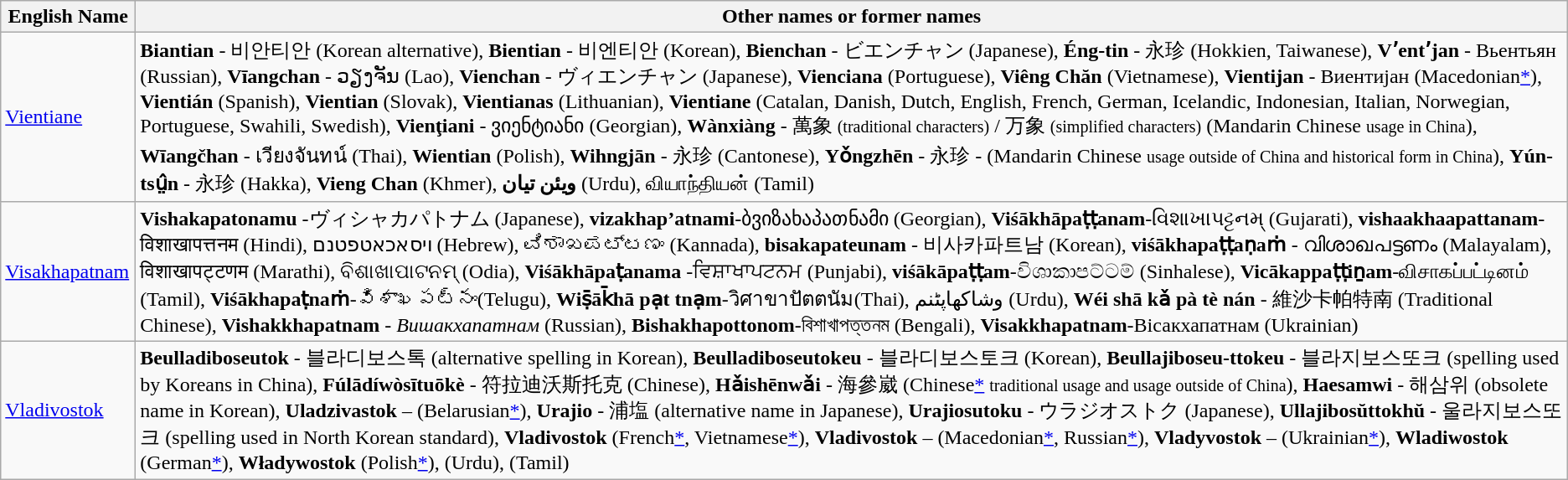<table class="wikitable">
<tr>
<th style="width:100px;">English Name</th>
<th>Other names or former names</th>
</tr>
<tr>
<td> <a href='#'>Vientiane</a></td>
<td><strong>Biantian</strong> - 비안티안 (Korean alternative), <strong>Bientian</strong> - 비엔티안 (Korean), <strong>Bienchan</strong> - ビエンチャン (Japanese), <strong>Éng-tin</strong> - 永珍 (Hokkien, Taiwanese), <strong>Vʼentʼjan</strong> - Вьентьян (Russian), <strong>Vīangchan</strong> - ວຽງຈັນ (Lao), <strong>Vienchan</strong> - ヴィエンチャン (Japanese), <strong>Vienciana</strong> (Portuguese), <strong>Viêng Chăn</strong> (Vietnamese), <strong>Vientijan</strong> - Виентијан (Macedonian<a href='#'>*</a>), <strong>Vientián</strong> (Spanish), <strong>Vientian</strong> (Slovak), <strong>Vientianas</strong> (Lithuanian), <strong>Vientiane</strong> (Catalan, Danish, Dutch, English, French, German, Icelandic, Indonesian, Italian, Norwegian, Portuguese, Swahili, Swedish), <strong>Vienţiani</strong> - ვიენტიანი (Georgian), <strong>Wànxiàng</strong> - 萬象 <small>(traditional characters)</small> / 万象 <small>(simplified characters)</small> (Mandarin Chinese <small>usage in China</small>), <strong>Wīangčhan</strong> - เวียงจันทน์  (Thai), <strong>Wientian</strong> (Polish), <strong>Wihngjān</strong> - 永珍 (Cantonese), <strong>Yǒngzhēn</strong> - 永珍 -  (Mandarin Chinese <small>usage outside of China and historical form in China</small>), <strong>Yún-tsṳ̂n</strong> - 永珍 (Hakka), <strong>Vieng Chan</strong> (Khmer), <strong>ویئن تیان</strong> (Urdu), வியாந்தியன் (Tamil)</td>
</tr>
<tr>
<td> <a href='#'>Visakhapatnam</a></td>
<td><strong>Vishakapatonamu</strong> -ヴィシャカパトナム (Japanese), <strong>vizakhap’atnami</strong>-ბვიზახაპათნამი (Georgian), <strong>Viśākhāpaṭṭanam</strong>-વિશાખાપટ્ટનમ્ (Gujarati), <strong>vishaakhaapattanam</strong>-विशाखापत्तनम (Hindi), ויסאכאטפטנם (Hebrew), ವಿಶಾಖಪಟ್ಟಣಂ (Kannada), <strong>bisakapateunam</strong> - 비사카파트남 (Korean), <strong>viśākhapaṭṭaṇaṁ</strong> - വിശാഖപട്ടണം (Malayalam), विशाखापट्टणम (Marathi), ବିଶାଖାପାଟନମ୍ (Odia), <strong>Viśākhāpaṭanama</strong> -ਵਿਸ਼ਾਖਾਪਟਨਮ (Punjabi), <strong>viśākāpaṭṭam</strong>-විශාකාපට්ටම් (Sinhalese), <strong>Vicākappaṭṭiṉam</strong>-விசாகப்பட்டினம் (Tamil), <strong>Viśākhapaṭnaṁ</strong>-విశాఖపట్నం(Telugu), <strong>Wiṣ̄āk̄hā pạt tnạm</strong>-วิศาขาปัตตนัม(Thai), وشاکھاپٹنم (Urdu), <strong>Wéi shā kǎ pà tè nán</strong> - 維沙卡帕特南 (Traditional Chinese), <strong>Vishakkhapatnam</strong> - <em>Вишакхапатнам</em> (Russian), <strong>Bishakhapottonom</strong>-বিশাখাপত্তনম (Bengali), <strong>Visakkhapatnam</strong>-Вісакхапатнам (Ukrainian)</td>
</tr>
<tr>
<td id="Vladivostok"> <a href='#'>Vladivostok</a></td>
<td><strong>Beulladiboseutok</strong> - 블라디보스톡 (alternative spelling in Korean), <strong>Beulladiboseutokeu</strong> - 블라디보스토크 (Korean), <strong>Beullajiboseu-ttokeu</strong> - 블라지보스또크 (spelling used by Koreans in China), <strong>Fúlādíwòsītuōkè</strong> - 符拉迪沃斯托克 (Chinese), <strong>Hǎishēnwǎi</strong> - 海參崴 (Chinese<a href='#'>*</a> <small>traditional usage and usage outside of China</small>), <strong>Haesamwi</strong> - 해삼위 (obsolete name in Korean), <strong>Uladzivastok</strong> –  (Belarusian<a href='#'>*</a>), <strong>Urajio</strong> - 浦塩 (alternative name in Japanese), <strong>Urajiosutoku</strong> - ウラジオストク (Japanese), <strong>Ullajibosŭttokhŭ</strong> - 울라지보스또크 (spelling used in North Korean standard), <strong>Vladivostok</strong> (French<a href='#'>*</a>, Vietnamese<a href='#'>*</a>), <strong>Vladivostok</strong> –  (Macedonian<a href='#'>*</a>, Russian<a href='#'>*</a>), <strong>Vladyvostok</strong> –  (Ukrainian<a href='#'>*</a>), <strong>Wladiwostok</strong> (German<a href='#'>*</a>), <strong>Władywostok</strong> (Polish<a href='#'>*</a>),  (Urdu),  (Tamil)<br></td>
</tr>
</table>
